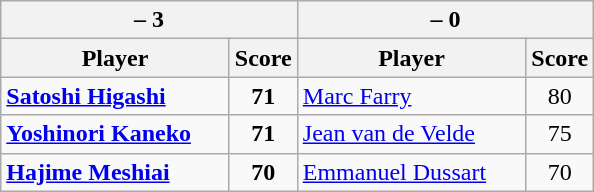<table class=wikitable>
<tr>
<th colspan=2> – 3</th>
<th colspan=2> – 0</th>
</tr>
<tr>
<th width=145>Player</th>
<th>Score</th>
<th width=145>Player</th>
<th>Score</th>
</tr>
<tr>
<td><strong><a href='#'>Satoshi Higashi</a></strong></td>
<td align=center><strong>71</strong></td>
<td><a href='#'>Marc Farry</a></td>
<td align=center>80</td>
</tr>
<tr>
<td><strong><a href='#'>Yoshinori Kaneko</a></strong></td>
<td align=center><strong>71</strong></td>
<td><a href='#'>Jean van de Velde</a></td>
<td align=center>75</td>
</tr>
<tr>
<td><strong><a href='#'>Hajime Meshiai</a></strong></td>
<td align=center><strong>70</strong></td>
<td><a href='#'>Emmanuel Dussart</a></td>
<td align=center>70</td>
</tr>
</table>
